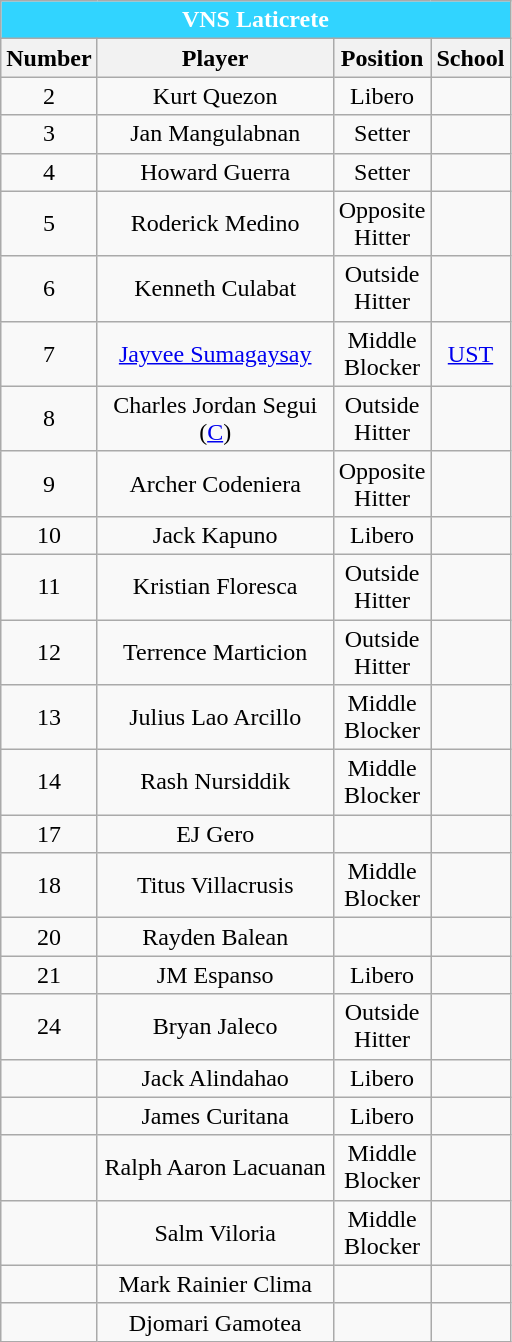<table class="wikitable sortable" style="text-align:center;">
<tr>
<th colspan="4" style= "background: #31D4FF; color: #FFFFFF; text-align: center"><strong>VNS Laticrete</strong></th>
</tr>
<tr>
<th width=10px>Number</th>
<th width=150px>Player</th>
<th width=50px>Position</th>
<th width=25px>School</th>
</tr>
<tr>
<td style="text-align:center;">2</td>
<td>Kurt Quezon</td>
<td>Libero</td>
<td></td>
</tr>
<tr>
<td style="text-align:center;">3</td>
<td>Jan Mangulabnan</td>
<td>Setter</td>
<td></td>
</tr>
<tr>
<td style="text-align:center;">4</td>
<td>Howard Guerra</td>
<td>Setter</td>
<td></td>
</tr>
<tr>
<td style="text-align:center;">5</td>
<td>Roderick Medino</td>
<td>Opposite Hitter</td>
<td></td>
</tr>
<tr>
<td style="text-align:center;">6</td>
<td>Kenneth Culabat</td>
<td>Outside Hitter</td>
<td></td>
</tr>
<tr>
<td style="text-align:center;">7</td>
<td><a href='#'>Jayvee Sumagaysay</a></td>
<td>Middle Blocker</td>
<td><a href='#'>UST</a></td>
</tr>
<tr>
<td style="text-align:center;">8</td>
<td>Charles Jordan Segui (<a href='#'>C</a>)</td>
<td>Outside Hitter</td>
<td></td>
</tr>
<tr>
<td style="text-align:center;">9</td>
<td>Archer Codeniera</td>
<td>Opposite Hitter</td>
<td></td>
</tr>
<tr>
<td style="text-align:center;">10</td>
<td>Jack Kapuno</td>
<td>Libero</td>
<td></td>
</tr>
<tr>
<td style="text-align:center;">11</td>
<td>Kristian Floresca</td>
<td>Outside Hitter</td>
<td></td>
</tr>
<tr>
<td style="text-align:center;">12</td>
<td>Terrence Marticion</td>
<td>Outside Hitter</td>
<td></td>
</tr>
<tr>
<td style="text-align:center;">13</td>
<td>Julius Lao Arcillo</td>
<td>Middle Blocker</td>
<td></td>
</tr>
<tr>
<td style="text-align:center;">14</td>
<td>Rash Nursiddik</td>
<td>Middle Blocker</td>
<td></td>
</tr>
<tr>
<td style="text-align:center;">17</td>
<td>EJ Gero</td>
<td></td>
<td></td>
</tr>
<tr>
<td style="text-align:center;">18</td>
<td>Titus Villacrusis</td>
<td>Middle  Blocker</td>
<td></td>
</tr>
<tr>
<td style="text-align:center;">20</td>
<td>Rayden Balean</td>
<td></td>
<td></td>
</tr>
<tr>
<td style="text-align:center;">21</td>
<td>JM Espanso</td>
<td>Libero</td>
<td></td>
</tr>
<tr>
<td style="text-align:center;">24</td>
<td>Bryan Jaleco</td>
<td>Outside Hitter</td>
<td></td>
</tr>
<tr>
<td style="text-align:center;"></td>
<td>Jack Alindahao</td>
<td>Libero</td>
<td></td>
</tr>
<tr>
<td style="text-align:center;"></td>
<td>James Curitana</td>
<td>Libero</td>
<td></td>
</tr>
<tr>
<td style="text-align:center;"></td>
<td>Ralph Aaron Lacuanan</td>
<td>Middle Blocker</td>
<td></td>
</tr>
<tr>
<td style="text-align:center;"></td>
<td>Salm Viloria</td>
<td>Middle Blocker</td>
<td></td>
</tr>
<tr>
<td style="text-align:center;"></td>
<td>Mark Rainier Clima</td>
<td></td>
<td></td>
</tr>
<tr>
<td style="text-align:center;"></td>
<td>Djomari Gamotea</td>
<td></td>
<td></td>
</tr>
</table>
